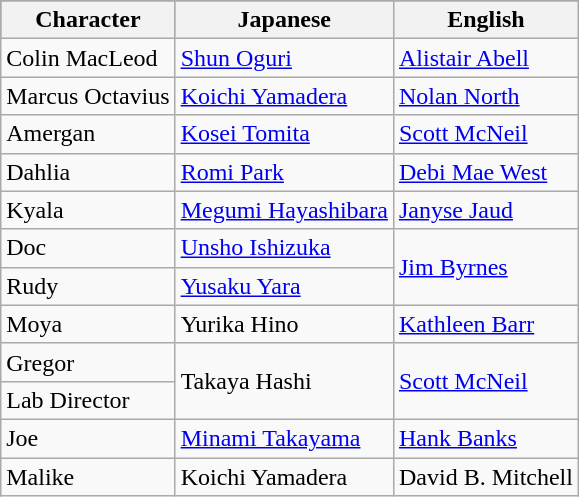<table border="1" style="border-collapse: collapse;" class="wikitable">
<tr style="background-color: rgb(255,85,0);">
<th>Character</th>
<th>Japanese</th>
<th>English</th>
</tr>
<tr>
<td>Colin MacLeod</td>
<td><a href='#'>Shun Oguri</a></td>
<td><a href='#'>Alistair Abell</a></td>
</tr>
<tr>
<td>Marcus Octavius</td>
<td><a href='#'>Koichi Yamadera</a></td>
<td><a href='#'>Nolan North</a></td>
</tr>
<tr>
<td>Amergan</td>
<td><a href='#'>Kosei Tomita</a></td>
<td><a href='#'>Scott McNeil</a></td>
</tr>
<tr>
<td>Dahlia</td>
<td><a href='#'>Romi Park</a></td>
<td><a href='#'>Debi Mae West</a></td>
</tr>
<tr>
<td>Kyala</td>
<td><a href='#'>Megumi Hayashibara</a></td>
<td><a href='#'>Janyse Jaud</a></td>
</tr>
<tr>
<td>Doc</td>
<td><a href='#'>Unsho Ishizuka</a></td>
<td rowspan="2"><a href='#'>Jim Byrnes</a></td>
</tr>
<tr>
<td>Rudy</td>
<td><a href='#'>Yusaku Yara</a></td>
</tr>
<tr>
<td>Moya</td>
<td>Yurika Hino</td>
<td><a href='#'>Kathleen Barr</a></td>
</tr>
<tr>
<td>Gregor</td>
<td rowspan="2">Takaya Hashi</td>
<td rowspan="2"><a href='#'>Scott McNeil</a></td>
</tr>
<tr>
<td>Lab Director</td>
</tr>
<tr>
<td>Joe</td>
<td><a href='#'>Minami Takayama</a></td>
<td><a href='#'>Hank Banks</a></td>
</tr>
<tr>
<td>Malike</td>
<td>Koichi Yamadera</td>
<td>David B. Mitchell</td>
</tr>
</table>
